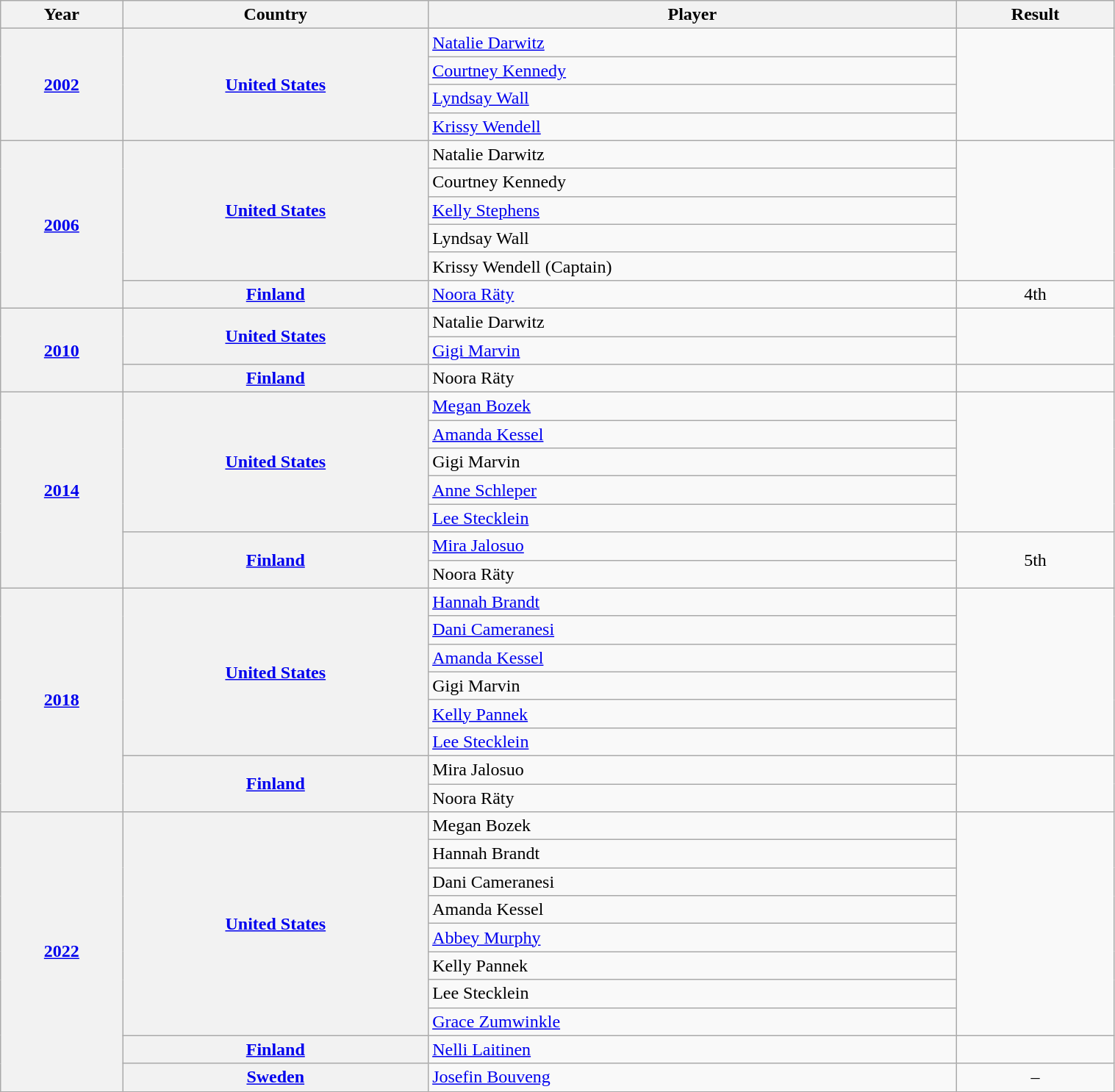<table class="wikitable" style="width: 80%">
<tr>
<th scope="col">Year</th>
<th scope="col">Country</th>
<th scope="col">Player</th>
<th scope="col">Result</th>
</tr>
<tr>
<th scope="rowgroup" rowspan="4"><a href='#'>2002</a></th>
<th scope="rowgroup" rowspan="4"><a href='#'>United States</a></th>
<td><a href='#'>Natalie Darwitz</a></td>
<td rowspan="4" style="text-align: center;"></td>
</tr>
<tr>
<td><a href='#'>Courtney Kennedy</a></td>
</tr>
<tr>
<td><a href='#'>Lyndsay Wall</a></td>
</tr>
<tr>
<td><a href='#'>Krissy Wendell</a></td>
</tr>
<tr>
<th scope="rowgroup" rowspan="6"><a href='#'>2006</a></th>
<th scope="rowgroup" rowspan="5"><a href='#'>United States</a></th>
<td>Natalie Darwitz</td>
<td rowspan="5" style="text-align: center;"></td>
</tr>
<tr>
<td>Courtney Kennedy</td>
</tr>
<tr>
<td><a href='#'>Kelly Stephens</a></td>
</tr>
<tr>
<td>Lyndsay Wall</td>
</tr>
<tr>
<td>Krissy Wendell (Captain)</td>
</tr>
<tr>
<th scope="row"><a href='#'>Finland</a></th>
<td><a href='#'>Noora Räty</a></td>
<td style="text-align: center;">4th</td>
</tr>
<tr>
<th scope="rowgroup" rowspan="3"><a href='#'>2010</a></th>
<th scope="rowgroup" rowspan="2"><a href='#'>United States</a></th>
<td>Natalie Darwitz</td>
<td rowspan="2" style="text-align: center;"></td>
</tr>
<tr>
<td><a href='#'>Gigi Marvin</a></td>
</tr>
<tr>
<th scope="row"><a href='#'>Finland</a></th>
<td>Noora Räty</td>
<td style="text-align: center;"></td>
</tr>
<tr>
<th scope="rowgroup" rowspan="7"><a href='#'>2014</a></th>
<th scope="rowgroup" rowspan="5"><a href='#'>United States</a></th>
<td><a href='#'>Megan Bozek</a></td>
<td rowspan="5" style="text-align: center;"></td>
</tr>
<tr>
<td><a href='#'>Amanda Kessel</a></td>
</tr>
<tr>
<td>Gigi Marvin</td>
</tr>
<tr>
<td><a href='#'>Anne Schleper</a></td>
</tr>
<tr>
<td><a href='#'>Lee Stecklein</a></td>
</tr>
<tr>
<th scope="rowgroup" rowspan="2"><a href='#'>Finland</a></th>
<td><a href='#'>Mira Jalosuo</a></td>
<td rowspan="2" style="text-align: center;">5th</td>
</tr>
<tr>
<td>Noora Räty</td>
</tr>
<tr>
<th scope="rowgroup" rowspan="8"><a href='#'>2018</a></th>
<th scope="rowgroup" rowspan="6"><a href='#'>United States</a></th>
<td><a href='#'>Hannah Brandt</a></td>
<td rowspan="6" style="text-align: center;"></td>
</tr>
<tr>
<td><a href='#'>Dani Cameranesi</a></td>
</tr>
<tr>
<td><a href='#'>Amanda Kessel</a></td>
</tr>
<tr>
<td>Gigi Marvin</td>
</tr>
<tr>
<td><a href='#'>Kelly Pannek</a></td>
</tr>
<tr>
<td><a href='#'>Lee Stecklein</a></td>
</tr>
<tr>
<th scope="rowgroup" rowspan="2"><a href='#'>Finland</a></th>
<td>Mira Jalosuo</td>
<td rowspan="2" style="text-align: center;"></td>
</tr>
<tr>
<td>Noora Räty</td>
</tr>
<tr>
<th scope="rowgroup" rowspan="10"><a href='#'>2022</a></th>
<th scope="rowgroup" rowspan="8"><a href='#'>United States</a></th>
<td>Megan Bozek</td>
<td rowspan="8" style="text-align: center;"></td>
</tr>
<tr>
<td>Hannah Brandt</td>
</tr>
<tr>
<td>Dani Cameranesi</td>
</tr>
<tr>
<td>Amanda Kessel</td>
</tr>
<tr>
<td><a href='#'>Abbey Murphy</a></td>
</tr>
<tr>
<td>Kelly Pannek</td>
</tr>
<tr>
<td>Lee Stecklein</td>
</tr>
<tr>
<td><a href='#'>Grace Zumwinkle</a></td>
</tr>
<tr>
<th scope="row"><a href='#'>Finland</a></th>
<td><a href='#'>Nelli Laitinen</a></td>
<td style="text-align: center;"></td>
</tr>
<tr>
<th scope="row"><a href='#'>Sweden</a></th>
<td><a href='#'>Josefin Bouveng</a></td>
<td style="text-align: center;">–</td>
</tr>
</table>
